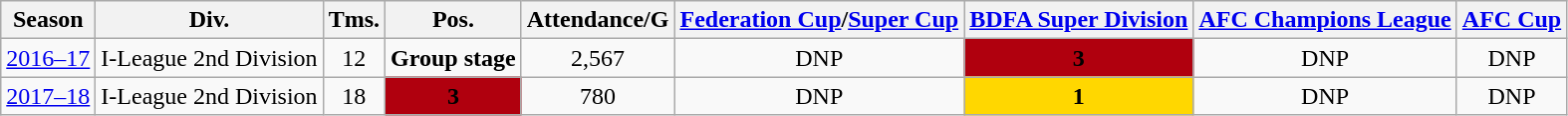<table class="wikitable" style="text-align:center">
<tr>
<th>Season</th>
<th>Div.</th>
<th>Tms.</th>
<th>Pos.</th>
<th>Attendance/G</th>
<th><a href='#'>Federation Cup</a><strong>/</strong><a href='#'>Super Cup</a></th>
<th><a href='#'>BDFA Super Division</a></th>
<th colspan=1><a href='#'>AFC Champions League</a></th>
<th colspan=1><a href='#'>AFC Cup</a></th>
</tr>
<tr>
<td align=center><a href='#'>2016–17</a></td>
<td align=center>I-League 2nd Division</td>
<td align=center>12</td>
<td align=center><strong>Group stage</strong></td>
<td align=center>2,567</td>
<td align=center>DNP</td>
<td align=center bgcolor=Bronze><strong>3</strong></td>
<td align=center>DNP</td>
<td align=center>DNP</td>
</tr>
<tr>
<td align=center><a href='#'>2017–18</a></td>
<td align=center>I-League 2nd Division</td>
<td align=center>18</td>
<td align=center bgcolor=Bronze><strong>3</strong></td>
<td align=center>780</td>
<td align=center>DNP</td>
<td align=center bgcolor=Gold><strong>1</strong></td>
<td align=center>DNP</td>
<td align=center>DNP</td>
</tr>
</table>
